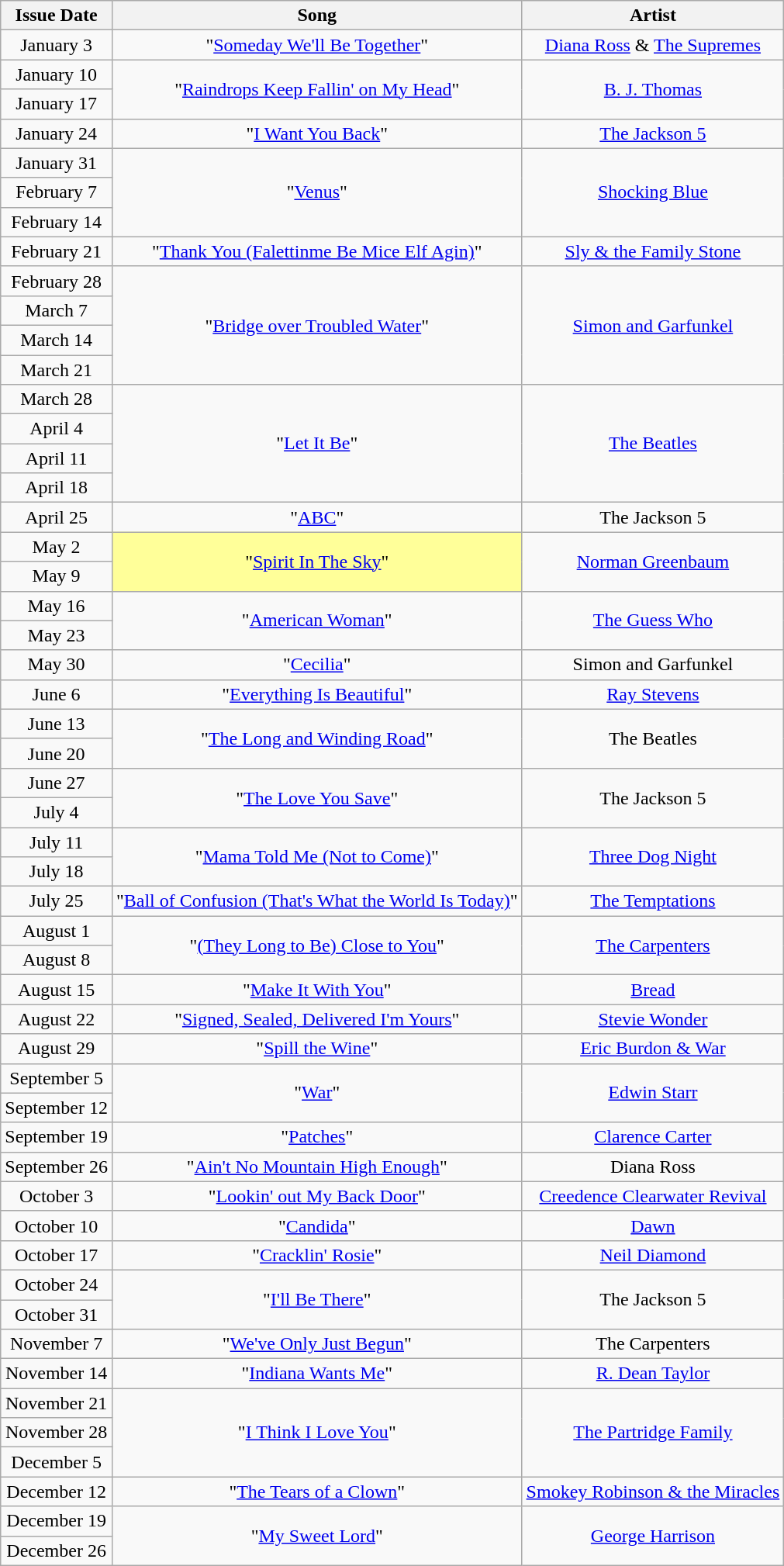<table class="wikitable plainrowheaders" style="text-align: center">
<tr>
<th>Issue Date</th>
<th>Song</th>
<th>Artist</th>
</tr>
<tr>
<td>January 3</td>
<td>"<a href='#'>Someday We'll Be Together</a>"</td>
<td><a href='#'>Diana Ross</a> & <a href='#'>The Supremes</a></td>
</tr>
<tr>
<td>January 10</td>
<td rowspan="2">"<a href='#'>Raindrops Keep Fallin' on My Head</a>"</td>
<td rowspan="2"><a href='#'>B. J. Thomas</a></td>
</tr>
<tr>
<td>January 17</td>
</tr>
<tr>
<td>January 24</td>
<td>"<a href='#'>I Want You Back</a>"</td>
<td><a href='#'>The Jackson 5</a></td>
</tr>
<tr>
<td>January 31</td>
<td rowspan="3">"<a href='#'>Venus</a>"</td>
<td rowspan="3"><a href='#'>Shocking Blue</a></td>
</tr>
<tr>
<td>February 7</td>
</tr>
<tr>
<td>February 14</td>
</tr>
<tr>
<td>February 21</td>
<td>"<a href='#'>Thank You (Falettinme Be Mice Elf Agin)</a>"</td>
<td><a href='#'>Sly & the Family Stone</a></td>
</tr>
<tr>
<td>February 28</td>
<td rowspan="4">"<a href='#'>Bridge over Troubled Water</a>"</td>
<td rowspan="4"><a href='#'>Simon and Garfunkel</a></td>
</tr>
<tr>
<td>March 7</td>
</tr>
<tr>
<td>March 14</td>
</tr>
<tr>
<td>March 21</td>
</tr>
<tr>
<td>March 28</td>
<td rowspan="4">"<a href='#'>Let It Be</a>"</td>
<td rowspan="4"><a href='#'>The Beatles</a></td>
</tr>
<tr>
<td>April 4</td>
</tr>
<tr>
<td>April 11</td>
</tr>
<tr>
<td>April 18</td>
</tr>
<tr>
<td>April 25</td>
<td>"<a href='#'>ABC</a>"</td>
<td>The Jackson 5</td>
</tr>
<tr>
<td>May 2</td>
<td bgcolor=#FFFF99 rowspan="2">"<a href='#'>Spirit In The Sky</a>"</td>
<td rowspan="2"><a href='#'>Norman Greenbaum</a></td>
</tr>
<tr>
<td>May 9</td>
</tr>
<tr>
<td>May 16</td>
<td rowspan="2">"<a href='#'>American Woman</a>"</td>
<td rowspan="2"><a href='#'>The Guess Who</a></td>
</tr>
<tr>
<td>May 23</td>
</tr>
<tr>
<td>May 30</td>
<td>"<a href='#'>Cecilia</a>"</td>
<td>Simon and Garfunkel</td>
</tr>
<tr>
<td>June 6</td>
<td>"<a href='#'>Everything Is Beautiful</a>"</td>
<td><a href='#'>Ray Stevens</a></td>
</tr>
<tr>
<td>June 13</td>
<td rowspan="2">"<a href='#'>The Long and Winding Road</a>"</td>
<td rowspan="2">The Beatles</td>
</tr>
<tr>
<td>June 20</td>
</tr>
<tr>
<td>June 27</td>
<td rowspan="2">"<a href='#'>The Love You Save</a>"</td>
<td rowspan="2">The Jackson 5</td>
</tr>
<tr>
<td>July 4</td>
</tr>
<tr>
<td>July 11</td>
<td rowspan="2">"<a href='#'>Mama Told Me (Not to Come)</a>"</td>
<td rowspan="2"><a href='#'>Three Dog Night</a></td>
</tr>
<tr>
<td>July 18</td>
</tr>
<tr>
<td>July 25</td>
<td>"<a href='#'>Ball of Confusion (That's What the World Is Today)</a>"</td>
<td><a href='#'>The Temptations</a></td>
</tr>
<tr>
<td>August 1</td>
<td rowspan="2">"<a href='#'>(They Long to Be) Close to You</a>"</td>
<td rowspan="2"><a href='#'>The Carpenters</a></td>
</tr>
<tr>
<td>August 8</td>
</tr>
<tr>
<td>August 15</td>
<td>"<a href='#'>Make It With You</a>"</td>
<td><a href='#'>Bread</a></td>
</tr>
<tr>
<td>August 22</td>
<td>"<a href='#'>Signed, Sealed, Delivered I'm Yours</a>"</td>
<td><a href='#'>Stevie Wonder</a></td>
</tr>
<tr>
<td>August 29</td>
<td>"<a href='#'>Spill the Wine</a>"</td>
<td><a href='#'>Eric Burdon & War</a></td>
</tr>
<tr>
<td>September 5</td>
<td rowspan="2">"<a href='#'>War</a>"</td>
<td rowspan="2"><a href='#'>Edwin Starr</a></td>
</tr>
<tr>
<td>September 12</td>
</tr>
<tr>
<td>September 19</td>
<td>"<a href='#'>Patches</a>"</td>
<td><a href='#'>Clarence Carter</a></td>
</tr>
<tr>
<td>September 26</td>
<td>"<a href='#'>Ain't No Mountain High Enough</a>"</td>
<td>Diana Ross</td>
</tr>
<tr>
<td>October 3</td>
<td>"<a href='#'>Lookin' out My Back Door</a>"</td>
<td><a href='#'>Creedence Clearwater Revival</a></td>
</tr>
<tr>
<td>October 10</td>
<td>"<a href='#'>Candida</a>"</td>
<td><a href='#'>Dawn</a></td>
</tr>
<tr>
<td>October 17</td>
<td>"<a href='#'>Cracklin' Rosie</a>"</td>
<td><a href='#'>Neil Diamond</a></td>
</tr>
<tr>
<td>October 24</td>
<td rowspan="2">"<a href='#'>I'll Be There</a>"</td>
<td rowspan="2">The Jackson 5</td>
</tr>
<tr>
<td>October 31</td>
</tr>
<tr>
<td>November 7</td>
<td>"<a href='#'>We've Only Just Begun</a>"</td>
<td>The Carpenters</td>
</tr>
<tr>
<td>November 14</td>
<td>"<a href='#'>Indiana Wants Me</a>"</td>
<td><a href='#'>R. Dean Taylor</a></td>
</tr>
<tr>
<td>November 21</td>
<td rowspan="3">"<a href='#'>I Think I Love You</a>"</td>
<td rowspan="3"><a href='#'>The Partridge Family</a></td>
</tr>
<tr>
<td>November 28</td>
</tr>
<tr>
<td>December 5</td>
</tr>
<tr>
<td>December 12</td>
<td>"<a href='#'>The Tears of a Clown</a>"</td>
<td><a href='#'>Smokey Robinson & the Miracles</a></td>
</tr>
<tr>
<td>December 19</td>
<td rowspan="2">"<a href='#'>My Sweet Lord</a>"</td>
<td rowspan="2"><a href='#'>George Harrison</a></td>
</tr>
<tr>
<td>December 26</td>
</tr>
</table>
